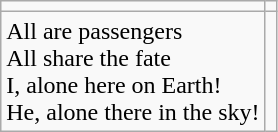<table class="wikitable" style="text-align:left;">
<tr>
<td></td>
<td></td>
</tr>
<tr>
<td>All are passengers<br>All share the fate<br>I, alone here on Earth!<br>He, alone there in the sky!</td>
<td></td>
</tr>
</table>
